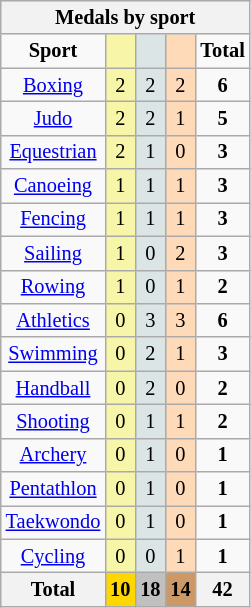<table class="wikitable" style="font-size:85%; text-align:center;">
<tr style="background:#efefef;">
<th colspan=5>Medals by sport</th>
</tr>
<tr>
<td><strong>Sport</strong></td>
<td style="background:#f7f6a8;"></td>
<td style="background:#dce5e5;"></td>
<td style="background:#ffdab9;"></td>
<td><strong>Total</strong></td>
</tr>
<tr>
<td><a href='#'>Boxing</a></td>
<td style="background:#F7F6A8;">2</td>
<td style="background:#DCE5E5;">2</td>
<td style="background:#FFDAB9;">2</td>
<td><strong>6</strong></td>
</tr>
<tr>
<td><a href='#'>Judo</a></td>
<td style="background:#F7F6A8;">2</td>
<td style="background:#DCE5E5;">2</td>
<td style="background:#FFDAB9;">1</td>
<td><strong>5</strong></td>
</tr>
<tr>
<td><a href='#'>Equestrian</a></td>
<td style="background:#F7F6A8;">2</td>
<td style="background:#DCE5E5;">1</td>
<td style="background:#FFDAB9;">0</td>
<td><strong>3</strong></td>
</tr>
<tr>
<td><a href='#'>Canoeing</a></td>
<td style="background:#F7F6A8;">1</td>
<td style="background:#DCE5E5;">1</td>
<td style="background:#FFDAB9;">1</td>
<td><strong>3</strong></td>
</tr>
<tr>
<td><a href='#'>Fencing</a></td>
<td style="background:#F7F6A8;">1</td>
<td style="background:#DCE5E5;">1</td>
<td style="background:#FFDAB9;">1</td>
<td><strong>3</strong></td>
</tr>
<tr>
<td><a href='#'>Sailing</a></td>
<td style="background:#F7F6A8;">1</td>
<td style="background:#DCE5E5;">0</td>
<td style="background:#FFDAB9;">2</td>
<td><strong>3</strong></td>
</tr>
<tr>
<td><a href='#'>Rowing</a></td>
<td style="background:#F7F6A8;">1</td>
<td style="background:#DCE5E5;">0</td>
<td style="background:#FFDAB9;">1</td>
<td><strong>2</strong></td>
</tr>
<tr>
<td><a href='#'>Athletics</a></td>
<td style="background:#F7F6A8;">0</td>
<td style="background:#DCE5E5;">3</td>
<td style="background:#FFDAB9;">3</td>
<td><strong>6</strong></td>
</tr>
<tr>
<td><a href='#'>Swimming</a></td>
<td style="background:#F7F6A8;">0</td>
<td style="background:#DCE5E5;">2</td>
<td style="background:#FFDAB9;">1</td>
<td><strong>3</strong></td>
</tr>
<tr>
<td><a href='#'>Handball</a></td>
<td style="background:#F7F6A8;">0</td>
<td style="background:#DCE5E5;">2</td>
<td style="background:#FFDAB9;">0</td>
<td><strong>2</strong></td>
</tr>
<tr>
<td><a href='#'>Shooting</a></td>
<td style="background:#F7F6A8;">0</td>
<td style="background:#DCE5E5;">1</td>
<td style="background:#FFDAB9;">1</td>
<td><strong>2</strong></td>
</tr>
<tr>
<td><a href='#'>Archery</a></td>
<td style="background:#F7F6A8;">0</td>
<td style="background:#DCE5E5;">1</td>
<td style="background:#FFDAB9;">0</td>
<td><strong>1</strong></td>
</tr>
<tr>
<td><a href='#'>Pentathlon</a></td>
<td style="background:#F7F6A8;">0</td>
<td style="background:#DCE5E5;">1</td>
<td style="background:#FFDAB9;">0</td>
<td><strong>1</strong></td>
</tr>
<tr>
<td><a href='#'>Taekwondo</a></td>
<td style="background:#F7F6A8;">0</td>
<td style="background:#DCE5E5;">1</td>
<td style="background:#FFDAB9;">0</td>
<td><strong>1</strong></td>
</tr>
<tr>
<td><a href='#'>Cycling</a></td>
<td style="background:#F7F6A8;">0</td>
<td style="background:#DCE5E5;">0</td>
<td style="background:#FFDAB9;">1</td>
<td><strong>1</strong></td>
</tr>
<tr>
<th>Total</th>
<th style="background:gold;">10</th>
<th style="background:silver;">18</th>
<th style="background:#c96;">14</th>
<th>42</th>
</tr>
</table>
